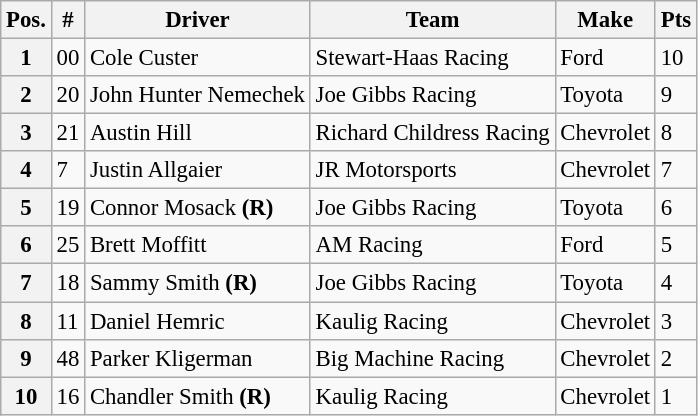<table class="wikitable" style="font-size:95%">
<tr>
<th>Pos.</th>
<th>#</th>
<th>Driver</th>
<th>Team</th>
<th>Make</th>
<th>Pts</th>
</tr>
<tr>
<th>1</th>
<td>00</td>
<td>Cole Custer</td>
<td>Stewart-Haas Racing</td>
<td>Ford</td>
<td>10</td>
</tr>
<tr>
<th>2</th>
<td>20</td>
<td>John Hunter Nemechek</td>
<td>Joe Gibbs Racing</td>
<td>Toyota</td>
<td>9</td>
</tr>
<tr>
<th>3</th>
<td>21</td>
<td>Austin Hill</td>
<td>Richard Childress Racing</td>
<td>Chevrolet</td>
<td>8</td>
</tr>
<tr>
<th>4</th>
<td>7</td>
<td>Justin Allgaier</td>
<td>JR Motorsports</td>
<td>Chevrolet</td>
<td>7</td>
</tr>
<tr>
<th>5</th>
<td>19</td>
<td>Connor Mosack <strong>(R)</strong></td>
<td>Joe Gibbs Racing</td>
<td>Toyota</td>
<td>6</td>
</tr>
<tr>
<th>6</th>
<td>25</td>
<td>Brett Moffitt</td>
<td>AM Racing</td>
<td>Ford</td>
<td>5</td>
</tr>
<tr>
<th>7</th>
<td>18</td>
<td>Sammy Smith <strong>(R)</strong></td>
<td>Joe Gibbs Racing</td>
<td>Toyota</td>
<td>4</td>
</tr>
<tr>
<th>8</th>
<td>11</td>
<td>Daniel Hemric</td>
<td>Kaulig Racing</td>
<td>Chevrolet</td>
<td>3</td>
</tr>
<tr>
<th>9</th>
<td>48</td>
<td>Parker Kligerman</td>
<td>Big Machine Racing</td>
<td>Chevrolet</td>
<td>2</td>
</tr>
<tr>
<th>10</th>
<td>16</td>
<td>Chandler Smith <strong>(R)</strong></td>
<td>Kaulig Racing</td>
<td>Chevrolet</td>
<td>1</td>
</tr>
</table>
